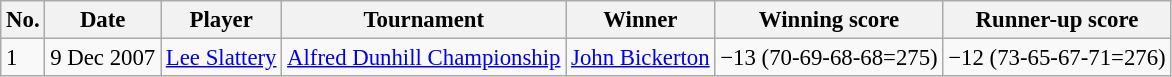<table class="wikitable" style="font-size:95%;">
<tr>
<th>No.</th>
<th>Date</th>
<th>Player</th>
<th>Tournament</th>
<th>Winner</th>
<th>Winning score</th>
<th>Runner-up score</th>
</tr>
<tr>
<td>1</td>
<td>9 Dec 2007</td>
<td> <a href='#'>Lee Slattery</a></td>
<td><a href='#'>Alfred Dunhill Championship</a></td>
<td> <a href='#'>John Bickerton</a></td>
<td>−13 (70-69-68-68=275)</td>
<td>−12 (73-65-67-71=276)</td>
</tr>
</table>
